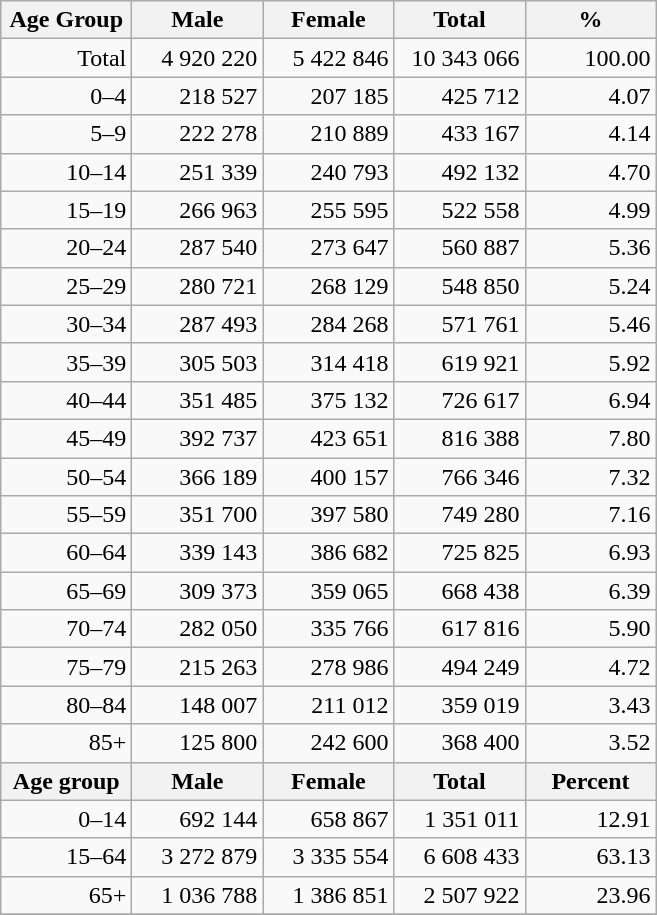<table class="wikitable">
<tr>
<th width="80pt">Age Group</th>
<th width="80pt">Male</th>
<th width="80pt">Female</th>
<th width="80pt">Total</th>
<th width="80pt">%</th>
</tr>
<tr>
<td align="right">Total</td>
<td align="right">4 920 220</td>
<td align="right">5 422 846</td>
<td align="right">10 343 066</td>
<td align="right">100.00</td>
</tr>
<tr>
<td align="right">0–4</td>
<td align="right">218 527</td>
<td align="right">207 185</td>
<td align="right">425 712</td>
<td align="right">4.07</td>
</tr>
<tr>
<td align="right">5–9</td>
<td align="right">222 278</td>
<td align="right">210 889</td>
<td align="right">433 167</td>
<td align="right">4.14</td>
</tr>
<tr>
<td align="right">10–14</td>
<td align="right">251 339</td>
<td align="right">240 793</td>
<td align="right">492 132</td>
<td align="right">4.70</td>
</tr>
<tr>
<td align="right">15–19</td>
<td align="right">266 963</td>
<td align="right">255 595</td>
<td align="right">522 558</td>
<td align="right">4.99</td>
</tr>
<tr>
<td align="right">20–24</td>
<td align="right">287 540</td>
<td align="right">273 647</td>
<td align="right">560 887</td>
<td align="right">5.36</td>
</tr>
<tr>
<td align="right">25–29</td>
<td align="right">280 721</td>
<td align="right">268 129</td>
<td align="right">548 850</td>
<td align="right">5.24</td>
</tr>
<tr>
<td align="right">30–34</td>
<td align="right">287 493</td>
<td align="right">284 268</td>
<td align="right">571 761</td>
<td align="right">5.46</td>
</tr>
<tr>
<td align="right">35–39</td>
<td align="right">305 503</td>
<td align="right">314 418</td>
<td align="right">619 921</td>
<td align="right">5.92</td>
</tr>
<tr>
<td align="right">40–44</td>
<td align="right">351 485</td>
<td align="right">375 132</td>
<td align="right">726 617</td>
<td align="right">6.94</td>
</tr>
<tr>
<td align="right">45–49</td>
<td align="right">392 737</td>
<td align="right">423 651</td>
<td align="right">816 388</td>
<td align="right">7.80</td>
</tr>
<tr>
<td align="right">50–54</td>
<td align="right">366 189</td>
<td align="right">400 157</td>
<td align="right">766 346</td>
<td align="right">7.32</td>
</tr>
<tr>
<td align="right">55–59</td>
<td align="right">351 700</td>
<td align="right">397 580</td>
<td align="right">749 280</td>
<td align="right">7.16</td>
</tr>
<tr>
<td align="right">60–64</td>
<td align="right">339 143</td>
<td align="right">386 682</td>
<td align="right">725 825</td>
<td align="right">6.93</td>
</tr>
<tr>
<td align="right">65–69</td>
<td align="right">309 373</td>
<td align="right">359 065</td>
<td align="right">668 438</td>
<td align="right">6.39</td>
</tr>
<tr>
<td align="right">70–74</td>
<td align="right">282 050</td>
<td align="right">335 766</td>
<td align="right">617 816</td>
<td align="right">5.90</td>
</tr>
<tr>
<td align="right">75–79</td>
<td align="right">215 263</td>
<td align="right">278 986</td>
<td align="right">494 249</td>
<td align="right">4.72</td>
</tr>
<tr>
<td align="right">80–84</td>
<td align="right">148 007</td>
<td align="right">211 012</td>
<td align="right">359 019</td>
<td align="right">3.43</td>
</tr>
<tr>
<td align="right">85+</td>
<td align="right">125 800</td>
<td align="right">242 600</td>
<td align="right">368 400</td>
<td align="right">3.52</td>
</tr>
<tr>
<th width="50">Age group</th>
<th width="80pt">Male</th>
<th width="80">Female</th>
<th width="80">Total</th>
<th width="50">Percent</th>
</tr>
<tr>
<td align="right">0–14</td>
<td align="right">692 144</td>
<td align="right">658 867</td>
<td align="right">1 351 011</td>
<td align="right">12.91</td>
</tr>
<tr>
<td align="right">15–64</td>
<td align="right">3 272 879</td>
<td align="right">3 335 554</td>
<td align="right">6 608 433</td>
<td align="right">63.13</td>
</tr>
<tr>
<td align="right">65+</td>
<td align="right">1 036 788</td>
<td align="right">1 386 851</td>
<td align="right">2 507 922</td>
<td align="right">23.96</td>
</tr>
<tr>
</tr>
</table>
